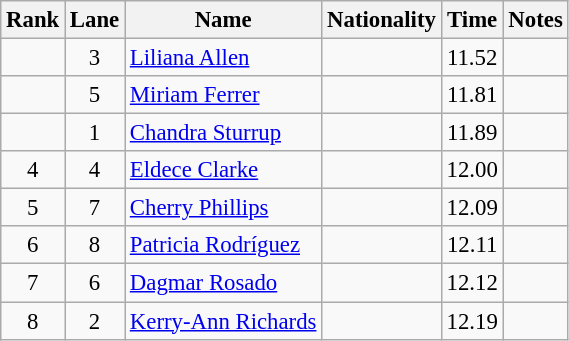<table class="wikitable sortable" style="text-align:center;font-size:95%">
<tr>
<th>Rank</th>
<th>Lane</th>
<th>Name</th>
<th>Nationality</th>
<th>Time</th>
<th>Notes</th>
</tr>
<tr>
<td></td>
<td>3</td>
<td align=left><a href='#'>Liliana Allen</a></td>
<td align=left></td>
<td>11.52</td>
<td></td>
</tr>
<tr>
<td></td>
<td>5</td>
<td align=left><a href='#'>Miriam Ferrer</a></td>
<td align=left></td>
<td>11.81</td>
<td></td>
</tr>
<tr>
<td></td>
<td>1</td>
<td align=left><a href='#'>Chandra Sturrup</a></td>
<td align=left></td>
<td>11.89</td>
<td></td>
</tr>
<tr>
<td>4</td>
<td>4</td>
<td align=left><a href='#'>Eldece Clarke</a></td>
<td align=left></td>
<td>12.00</td>
<td></td>
</tr>
<tr>
<td>5</td>
<td>7</td>
<td align=left><a href='#'>Cherry Phillips</a></td>
<td align=left></td>
<td>12.09</td>
<td></td>
</tr>
<tr>
<td>6</td>
<td>8</td>
<td align=left><a href='#'>Patricia Rodríguez</a></td>
<td align=left></td>
<td>12.11</td>
<td></td>
</tr>
<tr>
<td>7</td>
<td>6</td>
<td align=left><a href='#'>Dagmar Rosado</a></td>
<td align=left></td>
<td>12.12</td>
<td></td>
</tr>
<tr>
<td>8</td>
<td>2</td>
<td align=left><a href='#'>Kerry-Ann Richards</a></td>
<td align=left></td>
<td>12.19</td>
<td></td>
</tr>
</table>
